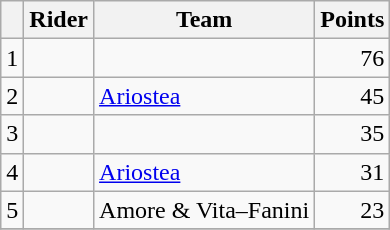<table class="wikitable">
<tr>
<th></th>
<th>Rider</th>
<th>Team</th>
<th>Points</th>
</tr>
<tr>
<td>1</td>
<td> </td>
<td></td>
<td align=right>76</td>
</tr>
<tr>
<td>2</td>
<td></td>
<td><a href='#'>Ariostea</a></td>
<td align=right>45</td>
</tr>
<tr>
<td>3</td>
<td> </td>
<td></td>
<td align=right>35</td>
</tr>
<tr>
<td>4</td>
<td></td>
<td><a href='#'>Ariostea</a></td>
<td align=right>31</td>
</tr>
<tr>
<td>5</td>
<td></td>
<td>Amore & Vita–Fanini</td>
<td align=right>23</td>
</tr>
<tr>
</tr>
</table>
